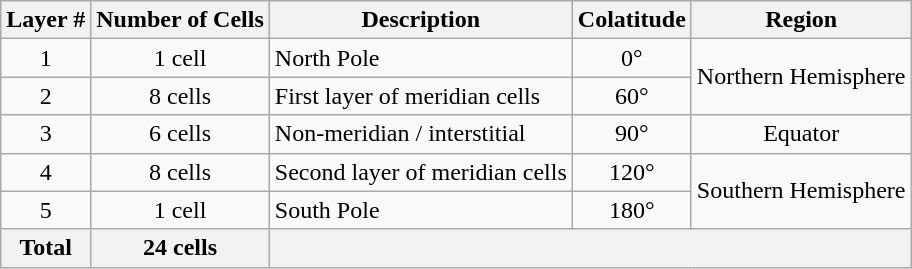<table class="wikitable">
<tr>
<th>Layer #</th>
<th>Number of Cells</th>
<th>Description</th>
<th>Colatitude</th>
<th>Region</th>
</tr>
<tr>
<td style="text-align: center">1</td>
<td style="text-align: center">1 cell</td>
<td>North Pole</td>
<td style="text-align: center">0°</td>
<td rowspan="2">Northern Hemisphere</td>
</tr>
<tr>
<td style="text-align: center">2</td>
<td style="text-align: center">8 cells</td>
<td>First layer of meridian cells</td>
<td style="text-align: center">60°</td>
</tr>
<tr>
<td style="text-align: center">3</td>
<td style="text-align: center">6 cells</td>
<td>Non-meridian / interstitial</td>
<td style="text-align: center">90°</td>
<td style="text-align: center">Equator</td>
</tr>
<tr>
<td style="text-align: center">4</td>
<td style="text-align: center">8 cells</td>
<td>Second layer of meridian cells</td>
<td style="text-align: center">120°</td>
<td rowspan="2">Southern Hemisphere</td>
</tr>
<tr>
<td style="text-align: center">5</td>
<td style="text-align: center">1 cell</td>
<td>South Pole</td>
<td style="text-align: center">180°</td>
</tr>
<tr>
<th>Total</th>
<th>24 cells</th>
<th colspan="3"></th>
</tr>
</table>
